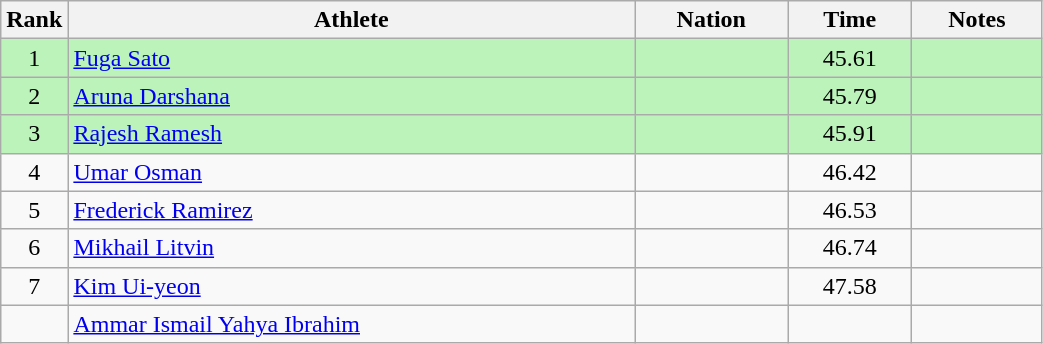<table class="wikitable sortable" style="text-align:center;width: 55%;">
<tr>
<th scope="col" style="width: 10px;">Rank</th>
<th scope="col">Athlete</th>
<th scope="col">Nation</th>
<th scope="col">Time</th>
<th scope="col">Notes</th>
</tr>
<tr bgcolor=bbf3bb>
<td>1</td>
<td align=left><a href='#'>Fuga Sato</a></td>
<td align=left></td>
<td>45.61</td>
<td></td>
</tr>
<tr bgcolor=bbf3bb>
<td>2</td>
<td align=left><a href='#'>Aruna Darshana</a></td>
<td align=left></td>
<td>45.79</td>
<td></td>
</tr>
<tr bgcolor=bbf3bb>
<td>3</td>
<td align=left><a href='#'>Rajesh Ramesh</a></td>
<td align=left></td>
<td>45.91</td>
<td></td>
</tr>
<tr>
<td>4</td>
<td align=left><a href='#'>Umar Osman</a></td>
<td align=left></td>
<td>46.42</td>
<td></td>
</tr>
<tr>
<td>5</td>
<td align=left><a href='#'>Frederick Ramirez</a></td>
<td align=left></td>
<td>46.53</td>
<td></td>
</tr>
<tr>
<td>6</td>
<td align=left><a href='#'>Mikhail Litvin</a></td>
<td align=left></td>
<td>46.74</td>
<td></td>
</tr>
<tr>
<td>7</td>
<td align=left><a href='#'>Kim Ui-yeon</a></td>
<td align=left></td>
<td>47.58</td>
<td></td>
</tr>
<tr>
<td></td>
<td align=left><a href='#'>Ammar Ismail Yahya Ibrahim</a></td>
<td align=left></td>
<td></td>
<td></td>
</tr>
</table>
